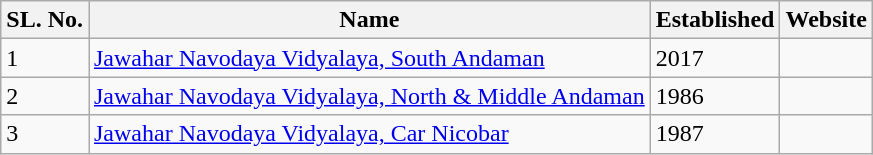<table class="wikitable sortable mw-collapsible">
<tr>
<th>SL. No.</th>
<th>Name</th>
<th>Established</th>
<th>Website</th>
</tr>
<tr>
<td>1</td>
<td><a href='#'>Jawahar Navodaya Vidyalaya, South Andaman</a></td>
<td>2017</td>
<td></td>
</tr>
<tr>
<td>2</td>
<td><a href='#'>Jawahar Navodaya Vidyalaya, North & Middle Andaman</a></td>
<td>1986</td>
<td></td>
</tr>
<tr>
<td>3</td>
<td><a href='#'>Jawahar Navodaya Vidyalaya, Car Nicobar</a></td>
<td>1987</td>
<td></td>
</tr>
</table>
